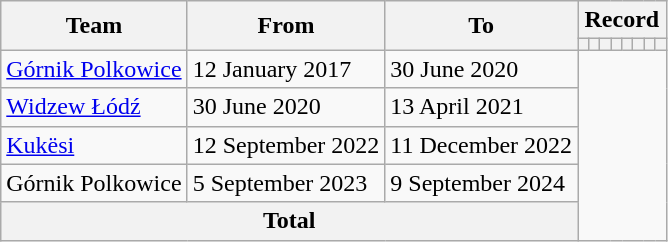<table class="wikitable" style="text-align: center">
<tr>
<th rowspan="2">Team</th>
<th rowspan="2">From</th>
<th rowspan="2">To</th>
<th colspan="8">Record</th>
</tr>
<tr>
<th></th>
<th></th>
<th></th>
<th></th>
<th></th>
<th></th>
<th></th>
<th></th>
</tr>
<tr>
<td align=left><a href='#'>Górnik Polkowice</a></td>
<td align=left>12 January 2017</td>
<td align=left>30 June 2020<br></td>
</tr>
<tr>
<td align=left><a href='#'>Widzew Łódź</a></td>
<td align=left>30 June 2020</td>
<td align=left>13 April 2021<br></td>
</tr>
<tr>
<td align=left><a href='#'>Kukësi</a></td>
<td align=left>12 September 2022</td>
<td align=left>11 December 2022<br></td>
</tr>
<tr>
<td align=left>Górnik Polkowice</td>
<td align=left>5 September 2023</td>
<td align=left>9 September 2024<br></td>
</tr>
<tr>
<th colspan="3">Total<br></th>
</tr>
</table>
